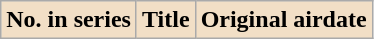<table class="wikitable plainrowheaders">
<tr bgcolor="#f2dfc6">
<th style="background:#f2dfc6; color:black;">No. in series</th>
<th style="background:#f2dfc6; color:black;">Title</th>
<th style="background:#f2dfc6; color:black;">Original airdate<br>


















</th>
</tr>
</table>
